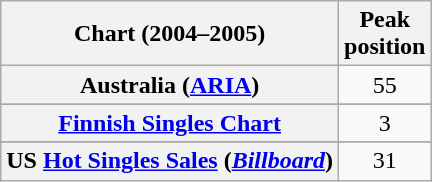<table class="wikitable sortable plainrowheaders">
<tr>
<th scope="col">Chart (2004–2005)</th>
<th scope="col">Peak<br>position</th>
</tr>
<tr>
<th scope="row">Australia (<a href='#'>ARIA</a>)</th>
<td style="text-align:center;">55</td>
</tr>
<tr>
</tr>
<tr>
<th scope="row"><a href='#'>Finnish Singles Chart</a></th>
<td style="text-align:center;">3</td>
</tr>
<tr>
</tr>
<tr>
<th scope="row">US <a href='#'>Hot Singles Sales</a> (<em><a href='#'>Billboard</a></em>)</th>
<td style="text-align:center;">31</td>
</tr>
</table>
